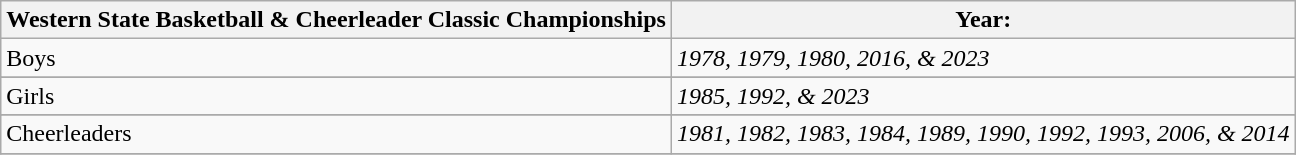<table class="wikitable">
<tr>
<th>Western State Basketball & Cheerleader Classic Championships</th>
<th>Year:</th>
</tr>
<tr>
<td>Boys</td>
<td><em>1978, 1979, 1980, 2016, & 2023</em></td>
</tr>
<tr>
</tr>
<tr>
<td>Girls</td>
<td><em>1985, 1992, & 2023</em></td>
</tr>
<tr>
</tr>
<tr>
<td>Cheerleaders</td>
<td><em>1981, 1982, 1983, 1984, 1989, 1990, 1992, 1993, 2006, & 2014</em></td>
</tr>
<tr>
</tr>
</table>
